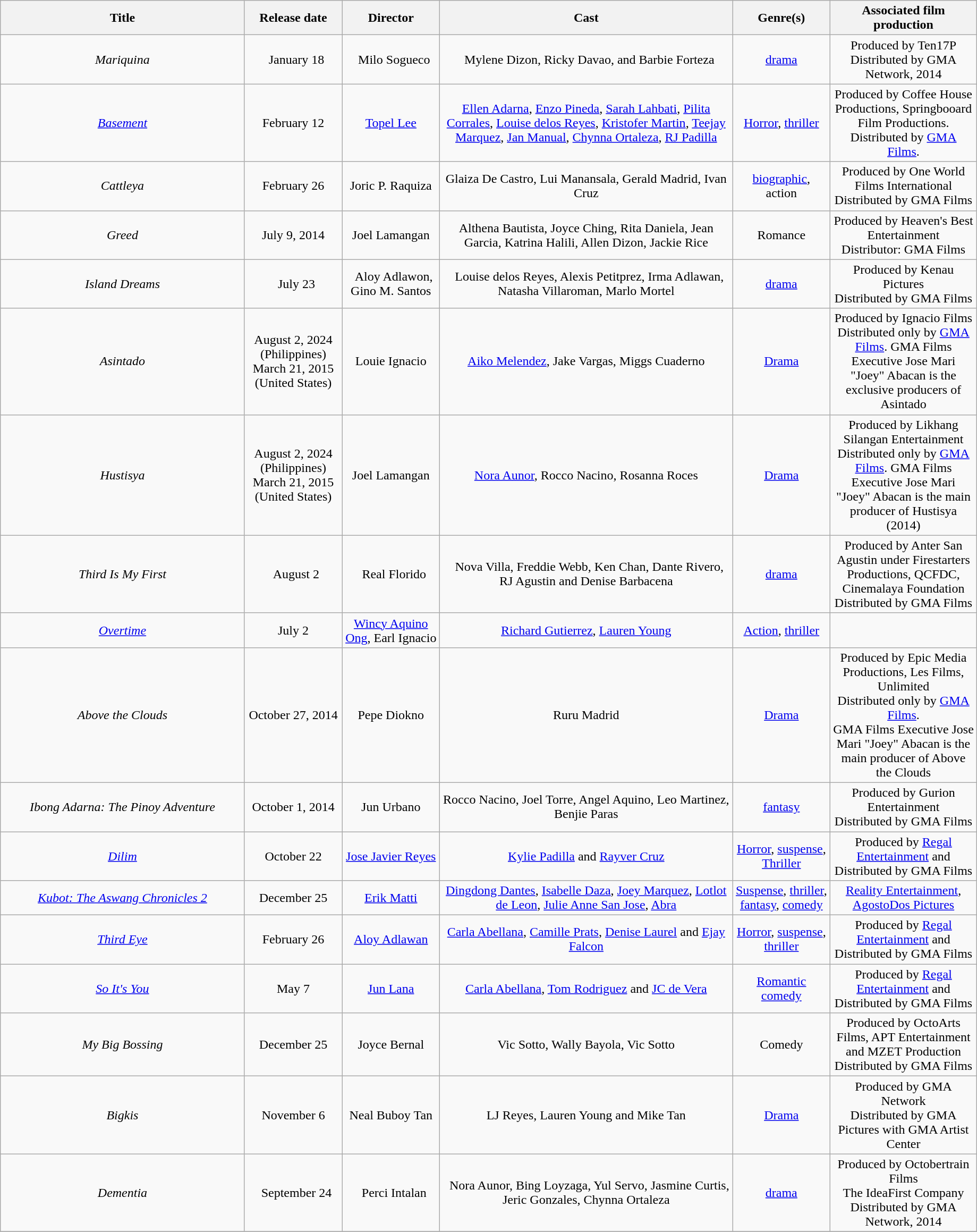<table class="wikitable" "toccolours sortable" style="width:97%; text-align:center">
<tr>
<th style="width:25%;">Title</th>
<th style="width:10%;">Release date</th>
<th style="width:10%;">Director</th>
<th style="width:30%;">Cast</th>
<th style="width:10%;">Genre(s)</th>
<th style="width:15%;">Associated film production</th>
</tr>
<tr>
<td><em>Mariquina</em></td>
<td>  January 18</td>
<td>  Milo Sogueco</td>
<td>  Mylene Dizon, Ricky Davao, and Barbie Forteza</td>
<td><a href='#'>drama</a></td>
<td>Produced by Ten17P<br>Distributed by GMA Network, 2014
</td>
</tr>
<tr>
<td><em><a href='#'>Basement</a></em></td>
<td>February 12</td>
<td><a href='#'>Topel Lee</a></td>
<td><a href='#'>Ellen Adarna</a>, <a href='#'>Enzo Pineda</a>, <a href='#'>Sarah Lahbati</a>, <a href='#'>Pilita Corrales</a>, <a href='#'>Louise delos Reyes</a>, <a href='#'>Kristofer Martin</a>, <a href='#'>Teejay Marquez</a>, <a href='#'>Jan Manual</a>, <a href='#'>Chynna Ortaleza</a>, <a href='#'>RJ Padilla</a></td>
<td><a href='#'>Horror</a>, <a href='#'>thriller</a></td>
<td>Produced by Coffee House Productions, Springbooard Film Productions. Distributed by <a href='#'>GMA Films</a>.</td>
</tr>
<tr>
<td><em>Cattleya</em></td>
<td>February 26</td>
<td>Joric P. Raquiza</td>
<td>Glaiza De Castro, Lui Manansala, Gerald Madrid, Ivan Cruz</td>
<td><a href='#'>biographic</a>, action</td>
<td>Produced by One World Films International<br>Distributed by GMA Films </td>
</tr>
<tr>
<td><em>Greed</em></td>
<td>July 9, 2014</td>
<td>Joel Lamangan</td>
<td>Althena Bautista, Joyce Ching, Rita Daniela, Jean Garcia, Katrina Halili, Allen Dizon, Jackie Rice</td>
<td>Romance</td>
<td>Produced by Heaven's Best Entertainment<br>Distributor: GMA Films </td>
</tr>
<tr>
<td><em>Island Dreams</em></td>
<td>  July 23</td>
<td>  Aloy Adlawon, Gino M. Santos</td>
<td>  Louise delos Reyes, Alexis Petitprez, Irma Adlawan, Natasha Villaroman, Marlo Mortel</td>
<td><a href='#'>drama</a></td>
<td>Produced by Kenau Pictures<br>Distributed by GMA Films </td>
</tr>
<tr>
<td><em>Asintado</em></td>
<td>August 2, 2024 (Philippines)<br>March 21, 2015 (United States)</td>
<td>Louie Ignacio</td>
<td><a href='#'>Aiko Melendez</a>, Jake Vargas, Miggs Cuaderno</td>
<td><a href='#'>Drama</a></td>
<td>Produced by Ignacio Films<br>Distributed only by <a href='#'>GMA Films</a>.
GMA Films Executive Jose Mari "Joey" Abacan is the exclusive producers of Asintado</td>
</tr>
<tr>
<td><em>Hustisya</em></td>
<td>August 2, 2024 (Philippines)<br>March 21, 2015 (United States)</td>
<td>Joel Lamangan</td>
<td><a href='#'>Nora Aunor</a>, Rocco Nacino, Rosanna Roces</td>
<td><a href='#'>Drama</a></td>
<td>Produced by Likhang Silangan Entertainment<br>Distributed only by <a href='#'>GMA Films</a>.
GMA Films Executive Jose Mari "Joey" Abacan is the main producer of Hustisya (2014) </td>
</tr>
<tr>
<td><em>Third Is My First</em></td>
<td>  August 2</td>
<td>  Real Florido</td>
<td>  Nova Villa, Freddie Webb, Ken Chan, Dante Rivero, RJ Agustin and Denise Barbacena</td>
<td><a href='#'>drama</a></td>
<td>Produced by Anter San Agustin under Firestarters Productions, QCFDC, Cinemalaya Foundation<br>Distributed by GMA Films </td>
</tr>
<tr>
<td><em><a href='#'>Overtime</a></em></td>
<td>July 2</td>
<td><a href='#'>Wincy Aquino Ong</a>, Earl Ignacio</td>
<td><a href='#'>Richard Gutierrez</a>, <a href='#'>Lauren Young</a></td>
<td><a href='#'>Action</a>, <a href='#'>thriller</a></td>
<td></td>
</tr>
<tr>
<td><em>Above the Clouds</em></td>
<td>October 27, 2014</td>
<td>Pepe Diokno</td>
<td>Ruru Madrid</td>
<td><a href='#'>Drama</a></td>
<td>Produced by Epic Media Productions, Les Films, Unlimited<br>Distributed only by <a href='#'>GMA Films</a>.<br>GMA Films Executive Jose Mari "Joey" Abacan is the main producer of Above the Clouds </td>
</tr>
<tr>
<td><em>Ibong Adarna: The Pinoy Adventure</em></td>
<td>October 1, 2014</td>
<td>Jun Urbano</td>
<td>Rocco Nacino, Joel Torre, Angel Aquino, Leo Martinez, Benjie Paras</td>
<td><a href='#'>fantasy</a></td>
<td>Produced by Gurion Entertainment<br>Distributed by GMA Films </td>
</tr>
<tr>
<td><em><a href='#'>Dilim</a></em></td>
<td>October 22</td>
<td><a href='#'>Jose Javier Reyes</a></td>
<td><a href='#'>Kylie Padilla</a> and <a href='#'>Rayver Cruz</a></td>
<td><a href='#'>Horror</a>, <a href='#'>suspense</a>, <a href='#'>Thriller</a></td>
<td>Produced by <a href='#'>Regal Entertainment</a> and Distributed by GMA Films</td>
</tr>
<tr>
<td><em> <a href='#'>Kubot: The Aswang Chronicles 2</a></em></td>
<td>December 25</td>
<td><a href='#'>Erik Matti</a></td>
<td><a href='#'>Dingdong Dantes</a>, <a href='#'>Isabelle Daza</a>, <a href='#'>Joey Marquez</a>, <a href='#'>Lotlot de Leon</a>, <a href='#'>Julie Anne San Jose</a>, <a href='#'>Abra</a></td>
<td><a href='#'>Suspense</a>, <a href='#'>thriller</a>, <a href='#'>fantasy</a>, <a href='#'>comedy</a></td>
<td><a href='#'>Reality Entertainment</a>, <a href='#'>AgostoDos Pictures</a></td>
</tr>
<tr>
<td><em><a href='#'>Third Eye</a></em></td>
<td>February 26</td>
<td><a href='#'>Aloy Adlawan</a></td>
<td><a href='#'>Carla Abellana</a>, <a href='#'>Camille Prats</a>, <a href='#'>Denise Laurel</a> and <a href='#'>Ejay Falcon</a></td>
<td><a href='#'>Horror</a>, <a href='#'>suspense</a>, <a href='#'>thriller</a></td>
<td>Produced by <a href='#'>Regal Entertainment</a> and Distributed by GMA Films</td>
</tr>
<tr>
<td><em><a href='#'>So It's You</a></em></td>
<td>May 7</td>
<td><a href='#'>Jun Lana</a></td>
<td><a href='#'>Carla Abellana</a>, <a href='#'>Tom Rodriguez</a> and <a href='#'>JC de Vera</a></td>
<td><a href='#'>Romantic comedy</a></td>
<td>Produced by <a href='#'>Regal Entertainment</a> and Distributed by GMA Films  </td>
</tr>
<tr>
<td><em>My Big Bossing</em></td>
<td>December 25</td>
<td>Joyce Bernal</td>
<td>Vic Sotto, Wally Bayola, Vic Sotto</td>
<td>Comedy</td>
<td>Produced by OctoArts Films, APT Entertainment and MZET Production<br>Distributed by GMA Films</td>
</tr>
<tr>
<td><em>Bigkis</em></td>
<td>November 6</td>
<td>Neal Buboy Tan</td>
<td>LJ Reyes, Lauren Young and Mike Tan</td>
<td><a href='#'>Drama</a></td>
<td>Produced by GMA Network<br>Distributed by GMA Pictures with GMA Artist Center </td>
</tr>
<tr>
<td><em>Dementia</em></td>
<td>  September 24</td>
<td>  Perci Intalan</td>
<td>  Nora Aunor, Bing Loyzaga, Yul Servo, Jasmine Curtis, Jeric Gonzales, Chynna Ortaleza</td>
<td><a href='#'>drama</a></td>
<td>Produced by Octobertrain Films<br>The IdeaFirst Company<br>Distributed by GMA Network, 2014
</td>
</tr>
<tr>
</tr>
</table>
